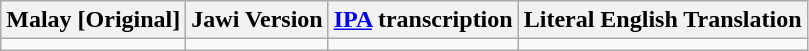<table class="wikitable">
<tr>
<th>Malay [Original]</th>
<th>Jawi Version</th>
<th><a href='#'>IPA</a> transcription</th>
<th>Literal English Translation</th>
</tr>
<tr>
<td></td>
<td></td>
<td></td>
<td></td>
</tr>
</table>
